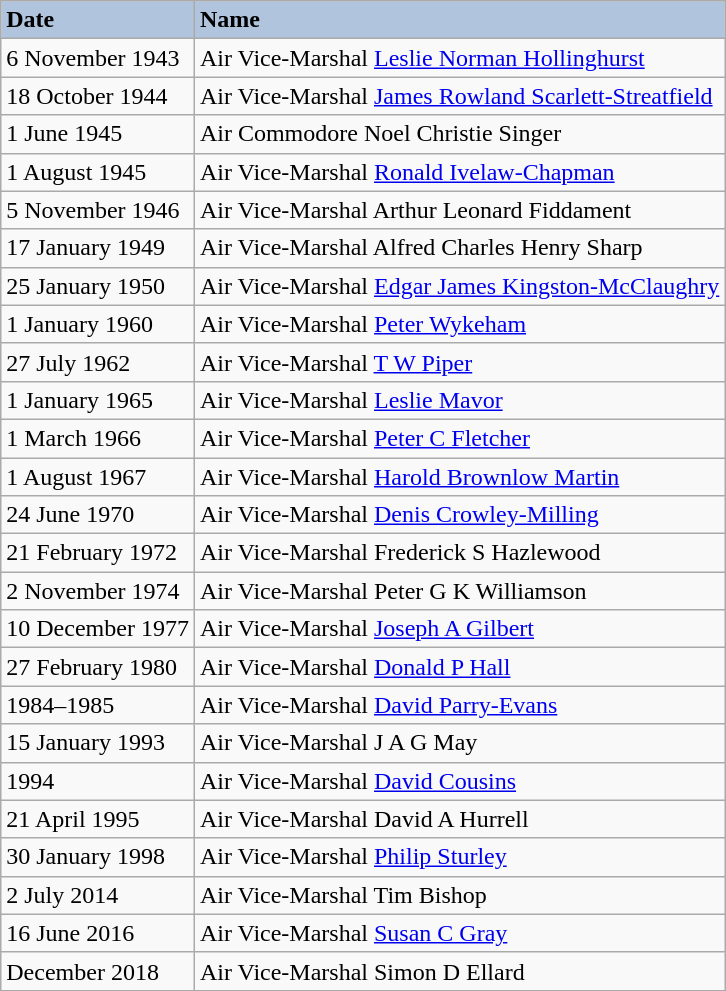<table class="wikitable">
<tr>
<th style="text-align: left; background: #B0C4DE;">Date</th>
<th style="text-align: left; background: #B0C4DE;">Name</th>
</tr>
<tr>
<td>6 November 1943</td>
<td>Air Vice-Marshal <a href='#'>Leslie Norman Hollinghurst</a></td>
</tr>
<tr>
<td>18 October 1944</td>
<td>Air Vice-Marshal <a href='#'>James Rowland Scarlett-Streatfield</a></td>
</tr>
<tr>
<td>1 June 1945</td>
<td>Air Commodore Noel Christie Singer</td>
</tr>
<tr>
<td>1 August 1945</td>
<td>Air Vice-Marshal <a href='#'>Ronald Ivelaw-Chapman</a></td>
</tr>
<tr>
<td>5 November 1946</td>
<td>Air Vice-Marshal Arthur Leonard Fiddament</td>
</tr>
<tr>
<td>17 January 1949</td>
<td>Air Vice-Marshal Alfred Charles Henry Sharp</td>
</tr>
<tr>
<td>25 January 1950</td>
<td>Air Vice-Marshal <a href='#'>Edgar James Kingston-McClaughry</a></td>
</tr>
<tr>
<td>1 January 1960</td>
<td>Air Vice-Marshal <a href='#'>Peter Wykeham</a></td>
</tr>
<tr>
<td>27 July 1962</td>
<td>Air Vice-Marshal <a href='#'>T W Piper</a></td>
</tr>
<tr>
<td>1 January 1965</td>
<td>Air Vice-Marshal <a href='#'>Leslie Mavor</a></td>
</tr>
<tr>
<td>1 March 1966</td>
<td>Air Vice-Marshal <a href='#'>Peter C Fletcher</a></td>
</tr>
<tr>
<td>1 August 1967</td>
<td>Air Vice-Marshal <a href='#'>Harold Brownlow Martin</a></td>
</tr>
<tr>
<td>24 June 1970</td>
<td>Air Vice-Marshal <a href='#'>Denis Crowley-Milling</a></td>
</tr>
<tr>
<td>21 February 1972</td>
<td>Air Vice-Marshal Frederick S Hazlewood</td>
</tr>
<tr>
<td>2 November 1974</td>
<td>Air Vice-Marshal Peter G K Williamson</td>
</tr>
<tr>
<td>10 December 1977</td>
<td>Air Vice-Marshal <a href='#'>Joseph A Gilbert</a></td>
</tr>
<tr>
<td>27 February 1980</td>
<td>Air Vice-Marshal <a href='#'>Donald P Hall</a></td>
</tr>
<tr>
<td>1984–1985</td>
<td>Air Vice-Marshal <a href='#'>David Parry-Evans</a></td>
</tr>
<tr>
<td>15 January 1993</td>
<td>Air Vice-Marshal J A G May</td>
</tr>
<tr>
<td>1994</td>
<td>Air Vice-Marshal <a href='#'>David Cousins</a></td>
</tr>
<tr>
<td>21 April 1995</td>
<td>Air Vice-Marshal David A Hurrell</td>
</tr>
<tr>
<td>30 January 1998</td>
<td>Air Vice-Marshal <a href='#'>Philip Sturley</a></td>
</tr>
<tr>
<td>2 July 2014</td>
<td>Air Vice-Marshal Tim Bishop </td>
</tr>
<tr>
<td>16 June 2016</td>
<td>Air Vice-Marshal <a href='#'>Susan C Gray</a></td>
</tr>
<tr>
<td>December 2018</td>
<td>Air Vice-Marshal Simon D Ellard </td>
</tr>
</table>
